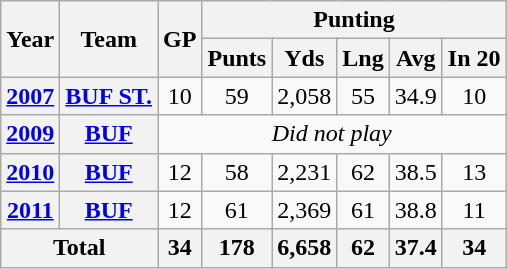<table class="wikitable" style="text-align: center;">
<tr>
<th rowspan="2">Year</th>
<th rowspan="2">Team</th>
<th rowspan="2">GP</th>
<th colspan="11">Punting</th>
</tr>
<tr>
<th>Punts</th>
<th>Yds</th>
<th>Lng</th>
<th>Avg</th>
<th>In 20</th>
</tr>
<tr>
<th><a href='#'>2007</a></th>
<th><a href='#'>BUF ST.</a></th>
<td>10</td>
<td>59</td>
<td>2,058</td>
<td>55</td>
<td>34.9</td>
<td>10</td>
</tr>
<tr>
<th><a href='#'>2009</a></th>
<th><a href='#'>BUF</a></th>
<td colspan=6 style="text-align:center;"><em>Did not play</em></td>
</tr>
<tr>
<th><a href='#'>2010</a></th>
<th><a href='#'>BUF</a></th>
<td>12</td>
<td>58</td>
<td>2,231</td>
<td>62</td>
<td>38.5</td>
<td>13</td>
</tr>
<tr>
<th><a href='#'>2011</a></th>
<th><a href='#'>BUF</a></th>
<td>12</td>
<td>61</td>
<td>2,369</td>
<td>61</td>
<td>38.8</td>
<td>11</td>
</tr>
<tr>
<th colspan="2">Total</th>
<th>34</th>
<th>178</th>
<th>6,658</th>
<th>62</th>
<th>37.4</th>
<th>34</th>
</tr>
</table>
